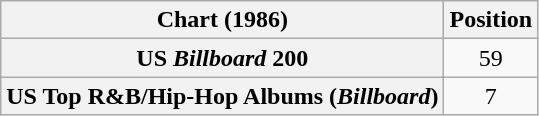<table class="wikitable plainrowheaders" style="text-align:center;">
<tr>
<th scope="col">Chart (1986)</th>
<th scope="col">Position</th>
</tr>
<tr>
<th scope="row">US <em>Billboard</em> 200</th>
<td>59</td>
</tr>
<tr>
<th scope="row">US Top R&B/Hip-Hop Albums (<em>Billboard</em>)</th>
<td>7</td>
</tr>
</table>
